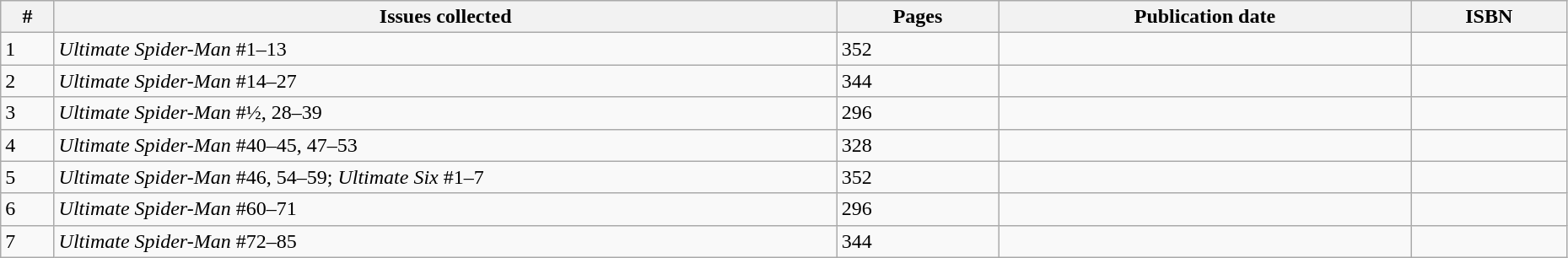<table class="wikitable sortable" width=98%>
<tr>
<th class="unsortable">#</th>
<th class="unsortable" width="50%">Issues collected</th>
<th>Pages</th>
<th>Publication date</th>
<th class="unsortable">ISBN</th>
</tr>
<tr>
<td>1</td>
<td><em>Ultimate Spider-Man</em> #1–13</td>
<td>352</td>
<td></td>
<td></td>
</tr>
<tr>
<td>2</td>
<td><em>Ultimate Spider-Man</em> #14–27</td>
<td>344</td>
<td></td>
<td></td>
</tr>
<tr>
<td>3</td>
<td><em>Ultimate Spider-Man</em> #½, 28–39</td>
<td>296</td>
<td></td>
<td></td>
</tr>
<tr>
<td>4</td>
<td><em>Ultimate Spider-Man</em> #40–45, 47–53</td>
<td>328</td>
<td></td>
<td></td>
</tr>
<tr>
<td>5</td>
<td><em>Ultimate Spider-Man</em> #46, 54–59; <em>Ultimate Six</em> #1–7</td>
<td>352</td>
<td></td>
<td></td>
</tr>
<tr>
<td>6</td>
<td><em>Ultimate Spider-Man</em> #60–71</td>
<td>296</td>
<td></td>
<td></td>
</tr>
<tr>
<td>7</td>
<td><em>Ultimate Spider-Man</em> #72–85</td>
<td>344</td>
<td></td>
<td></td>
</tr>
</table>
